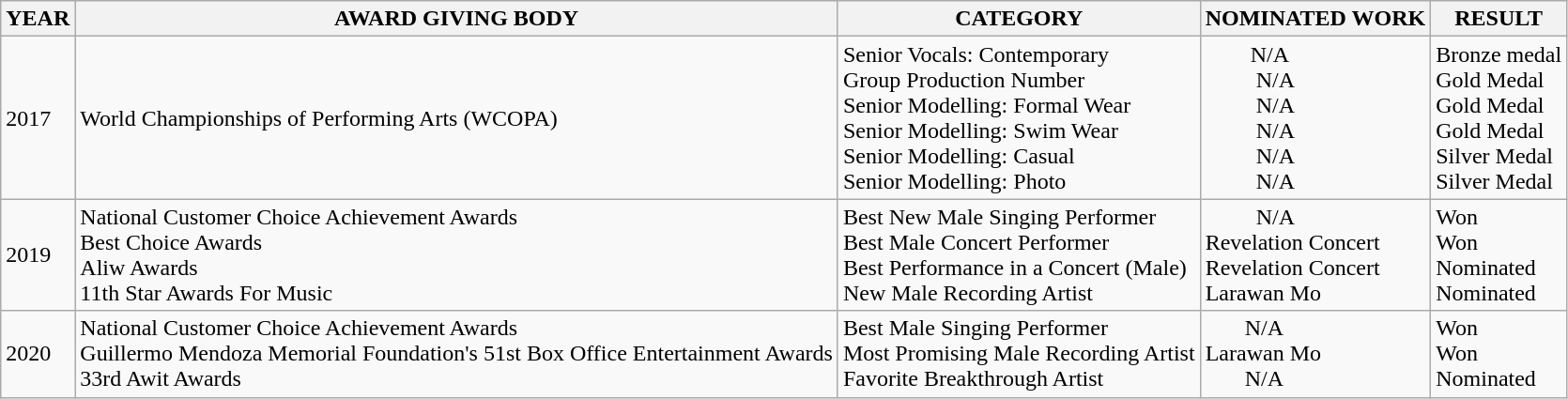<table class="wikitable">
<tr>
<th>YEAR</th>
<th>AWARD GIVING BODY</th>
<th>CATEGORY</th>
<th>NOMINATED WORK</th>
<th>RESULT</th>
</tr>
<tr>
<td>2017</td>
<td>World Championships of Performing Arts (WCOPA)</td>
<td>Senior Vocals: Contemporary<br>Group Production Number<br>Senior Modelling: Formal Wear<br>Senior Modelling: Swim Wear<br>Senior Modelling: Casual<br>Senior Modelling: Photo</td>
<td>        N/A<br>         N/A<br>         N/A<br>         N/A<br>         N/A<br>         N/A</td>
<td>Bronze medal<br>Gold Medal<br>Gold Medal<br>Gold Medal<br>Silver Medal<br>Silver Medal</td>
</tr>
<tr>
<td>2019</td>
<td>National Customer Choice Achievement Awards<br>Best Choice Awards<br>Aliw Awards<br>11th Star Awards For Music</td>
<td>Best New Male Singing Performer<br>Best Male Concert Performer<br>Best Performance in a Concert (Male)<br>New Male Recording Artist</td>
<td>         N/A<br>Revelation Concert<br>Revelation Concert<br>Larawan Mo</td>
<td>Won<br>Won<br>Nominated<br>Nominated</td>
</tr>
<tr>
<td>2020</td>
<td>National Customer Choice Achievement Awards<br>Guillermo Mendoza Memorial Foundation's 51st Box Office Entertainment Awards<br>33rd Awit Awards</td>
<td>Best Male Singing Performer<br>Most Promising Male Recording Artist<br>Favorite Breakthrough Artist</td>
<td>       N/A<br>Larawan Mo<br>       N/A</td>
<td>Won<br>Won<br>Nominated</td>
</tr>
</table>
